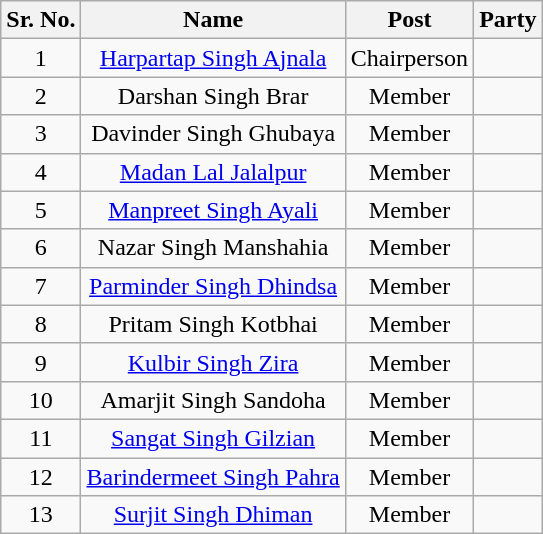<table class="wikitable sortable">
<tr>
<th>Sr. No.</th>
<th>Name</th>
<th>Post</th>
<th colspan="2">Party</th>
</tr>
<tr align="center">
<td>1</td>
<td><a href='#'>Harpartap Singh Ajnala</a></td>
<td>Chairperson</td>
<td></td>
</tr>
<tr align="center">
<td>2</td>
<td>Darshan Singh Brar</td>
<td>Member</td>
<td></td>
</tr>
<tr align="center">
<td>3</td>
<td>Davinder Singh Ghubaya</td>
<td>Member</td>
<td></td>
</tr>
<tr align="center">
<td>4</td>
<td><a href='#'>Madan Lal Jalalpur</a></td>
<td>Member</td>
<td></td>
</tr>
<tr align="center">
<td>5</td>
<td><a href='#'>Manpreet Singh Ayali</a></td>
<td>Member</td>
<td></td>
</tr>
<tr align="center">
<td>6</td>
<td>Nazar Singh Manshahia</td>
<td>Member</td>
<td></td>
</tr>
<tr align="center">
<td>7</td>
<td><a href='#'>Parminder Singh Dhindsa</a></td>
<td>Member</td>
<td></td>
</tr>
<tr align="center">
<td>8</td>
<td>Pritam Singh Kotbhai</td>
<td>Member</td>
<td></td>
</tr>
<tr align="center">
<td>9</td>
<td><a href='#'>Kulbir Singh Zira</a></td>
<td>Member</td>
<td></td>
</tr>
<tr align="center">
<td>10</td>
<td>Amarjit Singh Sandoha</td>
<td>Member</td>
<td></td>
</tr>
<tr align="center">
<td>11</td>
<td><a href='#'>Sangat Singh Gilzian</a></td>
<td>Member</td>
<td></td>
</tr>
<tr align="center">
<td>12</td>
<td><a href='#'>Barindermeet Singh Pahra</a></td>
<td>Member</td>
<td></td>
</tr>
<tr align="center">
<td>13</td>
<td><a href='#'>Surjit Singh Dhiman</a></td>
<td>Member</td>
<td></td>
</tr>
</table>
